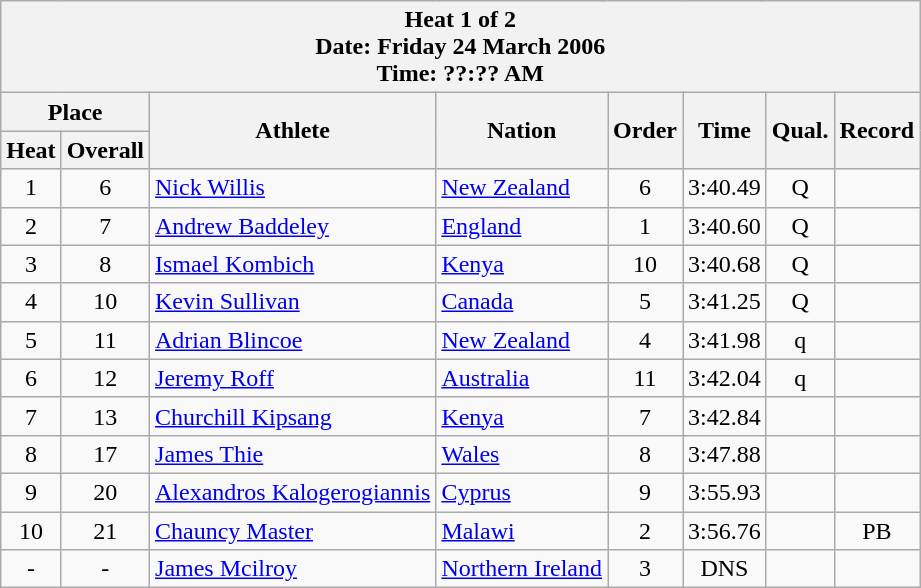<table class="wikitable">
<tr>
<th colspan=9>Heat 1 of 2 <br> Date: Friday 24 March 2006 <br> Time: ??:?? AM</th>
</tr>
<tr>
<th colspan=2>Place</th>
<th rowspan=2>Athlete</th>
<th rowspan=2>Nation</th>
<th rowspan=2>Order</th>
<th rowspan=2>Time</th>
<th rowspan=2>Qual.</th>
<th rowspan=2>Record</th>
</tr>
<tr>
<th>Heat</th>
<th>Overall</th>
</tr>
<tr>
<td align="center">1</td>
<td align="center">6</td>
<td align="left"><a href='#'>Nick Willis</a></td>
<td align="left"> <a href='#'>New Zealand</a></td>
<td align="center">6</td>
<td align="center">3:40.49</td>
<td align="center">Q</td>
<td align="center"></td>
</tr>
<tr>
<td align="center">2</td>
<td align="center">7</td>
<td align="left"><a href='#'>Andrew Baddeley</a></td>
<td align="left"> <a href='#'>England</a></td>
<td align="center">1</td>
<td align="center">3:40.60</td>
<td align="center">Q</td>
<td align="center"></td>
</tr>
<tr>
<td align="center">3</td>
<td align="center">8</td>
<td align="left"><a href='#'>Ismael Kombich</a></td>
<td align="left"> <a href='#'>Kenya</a></td>
<td align="center">10</td>
<td align="center">3:40.68</td>
<td align="center">Q</td>
<td align="center"></td>
</tr>
<tr>
<td align="center">4</td>
<td align="center">10</td>
<td align="left"><a href='#'>Kevin Sullivan</a></td>
<td align="left"> <a href='#'>Canada</a></td>
<td align="center">5</td>
<td align="center">3:41.25</td>
<td align="center">Q</td>
<td align="center"></td>
</tr>
<tr>
<td align="center">5</td>
<td align="center">11</td>
<td align="left"><a href='#'>Adrian Blincoe</a></td>
<td align="left"> <a href='#'>New Zealand</a></td>
<td align="center">4</td>
<td align="center">3:41.98</td>
<td align="center">q</td>
<td align="center"></td>
</tr>
<tr>
<td align="center">6</td>
<td align="center">12</td>
<td align="left"><a href='#'>Jeremy Roff</a></td>
<td align="left"> <a href='#'>Australia</a></td>
<td align="center">11</td>
<td align="center">3:42.04</td>
<td align="center">q</td>
<td align="center"></td>
</tr>
<tr>
<td align="center">7</td>
<td align="center">13</td>
<td align="left"><a href='#'>Churchill Kipsang</a></td>
<td align="left"> <a href='#'>Kenya</a></td>
<td align="center">7</td>
<td align="center">3:42.84</td>
<td align="center"></td>
<td align="center"></td>
</tr>
<tr>
<td align="center">8</td>
<td align="center">17</td>
<td align="left"><a href='#'>James Thie</a></td>
<td align="left"> <a href='#'>Wales</a></td>
<td align="center">8</td>
<td align="center">3:47.88</td>
<td align="center"></td>
<td align="center"></td>
</tr>
<tr>
<td align="center">9</td>
<td align="center">20</td>
<td align="left"><a href='#'>Alexandros Kalogerogiannis</a></td>
<td align="left"> <a href='#'>Cyprus</a></td>
<td align="center">9</td>
<td align="center">3:55.93</td>
<td align="center"></td>
<td align="center"></td>
</tr>
<tr>
<td align="center">10</td>
<td align="center">21</td>
<td align="left"><a href='#'>Chauncy Master</a></td>
<td align="left"> <a href='#'>Malawi</a></td>
<td align="center">2</td>
<td align="center">3:56.76</td>
<td align="center"></td>
<td align="center">PB</td>
</tr>
<tr>
<td align="center">-</td>
<td align="center">-</td>
<td align="left"><a href='#'>James Mcilroy</a></td>
<td align="left"> <a href='#'>Northern Ireland</a></td>
<td align="center">3</td>
<td align="center">DNS</td>
<td align="center"></td>
<td align="center"></td>
</tr>
</table>
